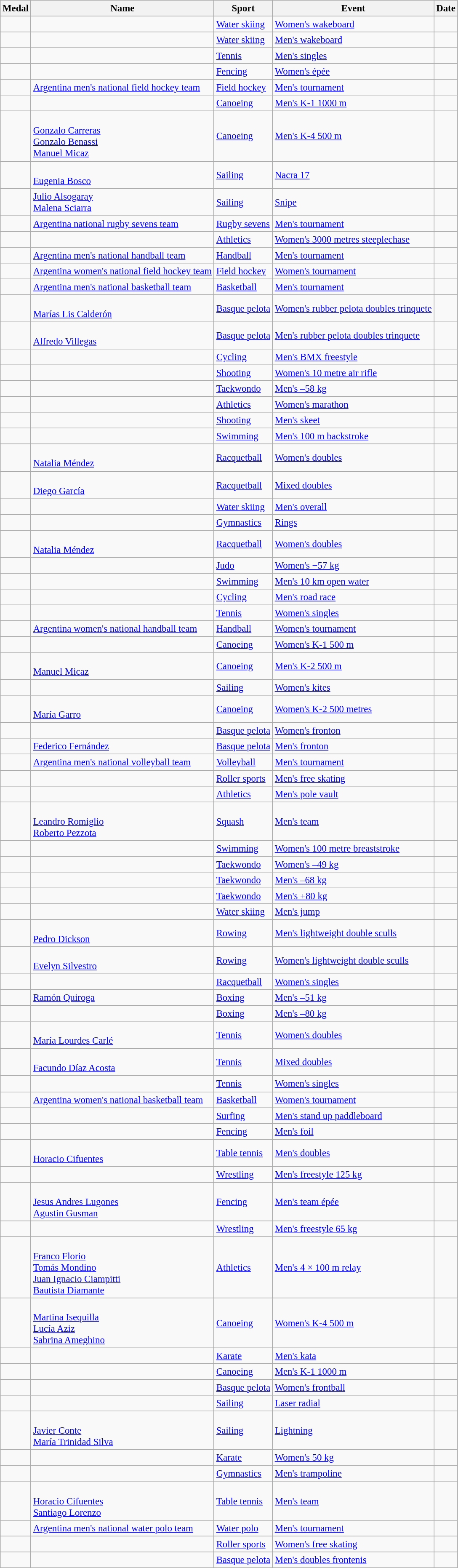<table class="wikitable sortable" style=font-size:95%>
<tr>
<th>Medal</th>
<th>Name</th>
<th>Sport</th>
<th>Event</th>
<th>Date</th>
</tr>
<tr>
<td></td>
<td></td>
<td><a href='#'>Water skiing</a></td>
<td align=left><a href='#'>Women's wakeboard</a></td>
<td></td>
</tr>
<tr>
<td></td>
<td></td>
<td><a href='#'>Water skiing</a></td>
<td align=left><a href='#'>Men's wakeboard</a></td>
<td></td>
</tr>
<tr>
<td></td>
<td></td>
<td><a href='#'>Tennis</a></td>
<td align=left><a href='#'>Men's singles</a></td>
<td></td>
</tr>
<tr>
<td></td>
<td></td>
<td><a href='#'>Fencing</a></td>
<td align=left><a href='#'>Women's épée</a></td>
<td></td>
</tr>
<tr>
<td></td>
<td><a href='#'>Argentina men's national field hockey team</a></td>
<td><a href='#'>Field hockey</a></td>
<td align=left><a href='#'>Men's tournament</a></td>
<td></td>
</tr>
<tr>
<td></td>
<td></td>
<td><a href='#'>Canoeing</a></td>
<td align=left><a href='#'>Men's K-1 1000 m</a></td>
<td></td>
</tr>
<tr>
<td></td>
<td><br><a href='#'>Gonzalo Carreras</a><br><a href='#'>Gonzalo Benassi</a><br><a href='#'>Manuel Micaz</a></td>
<td><a href='#'>Canoeing</a></td>
<td align=left><a href='#'>Men's K-4 500 m</a></td>
<td></td>
</tr>
<tr>
<td></td>
<td><br><a href='#'>Eugenia Bosco</a></td>
<td><a href='#'>Sailing</a></td>
<td align=left><a href='#'>Nacra 17</a></td>
<td></td>
</tr>
<tr>
<td></td>
<td><a href='#'>Julio Alsogaray</a><br><a href='#'>Malena Sciarra</a></td>
<td><a href='#'>Sailing</a></td>
<td align=left><a href='#'>Snipe</a></td>
<td></td>
</tr>
<tr>
<td></td>
<td><a href='#'>Argentina national rugby sevens team</a></td>
<td><a href='#'>Rugby sevens</a></td>
<td align=left><a href='#'>Men's tournament</a></td>
<td></td>
</tr>
<tr>
<td></td>
<td></td>
<td><a href='#'>Athletics</a></td>
<td align=left><a href='#'>Women's 3000 metres steeplechase</a></td>
<td></td>
</tr>
<tr>
<td></td>
<td><a href='#'>Argentina men's national handball team</a></td>
<td><a href='#'>Handball</a></td>
<td align=left><a href='#'>Men's tournament</a></td>
<td></td>
</tr>
<tr>
<td></td>
<td><a href='#'>Argentina women's national field hockey team</a></td>
<td><a href='#'>Field hockey</a></td>
<td align=left><a href='#'>Women's tournament</a></td>
<td></td>
</tr>
<tr>
<td></td>
<td><a href='#'>Argentina men's national basketball team</a></td>
<td><a href='#'>Basketball</a></td>
<td align=left><a href='#'>Men's tournament</a></td>
<td></td>
</tr>
<tr>
<td></td>
<td><br><a href='#'>Marías Lis Calderón</a></td>
<td><a href='#'>Basque pelota</a></td>
<td align=left><a href='#'>Women's rubber pelota doubles trinquete</a></td>
<td></td>
</tr>
<tr>
<td></td>
<td><br><a href='#'>Alfredo Villegas</a></td>
<td><a href='#'>Basque pelota</a></td>
<td align=left><a href='#'>Men's rubber pelota doubles trinquete</a></td>
<td></td>
</tr>
<tr>
<td></td>
<td></td>
<td><a href='#'>Cycling</a></td>
<td align=left><a href='#'>Men's BMX freestyle</a></td>
<td></td>
</tr>
<tr>
<td></td>
<td></td>
<td><a href='#'>Shooting</a></td>
<td align=left><a href='#'>Women's 10 metre air rifle</a></td>
<td></td>
</tr>
<tr>
<td></td>
<td></td>
<td><a href='#'>Taekwondo</a></td>
<td align=left><a href='#'>Men's –58 kg</a></td>
<td></td>
</tr>
<tr>
<td></td>
<td></td>
<td><a href='#'>Athletics</a></td>
<td align=left><a href='#'>Women's marathon</a></td>
<td></td>
</tr>
<tr>
<td></td>
<td></td>
<td><a href='#'>Shooting</a></td>
<td align=left><a href='#'>Men's skeet</a></td>
<td></td>
</tr>
<tr>
<td></td>
<td></td>
<td><a href='#'>Swimming</a></td>
<td align=left><a href='#'>Men's 100 m backstroke</a></td>
<td></td>
</tr>
<tr>
<td></td>
<td><br><a href='#'>Natalia Méndez</a></td>
<td><a href='#'>Racquetball</a></td>
<td align=left><a href='#'>Women's doubles</a></td>
<td></td>
</tr>
<tr>
<td></td>
<td><br><a href='#'>Diego García</a></td>
<td><a href='#'>Racquetball</a></td>
<td align=left><a href='#'>Mixed doubles</a></td>
<td></td>
</tr>
<tr>
<td></td>
<td></td>
<td><a href='#'>Water skiing</a></td>
<td align=left><a href='#'>Men's overall</a></td>
<td></td>
</tr>
<tr>
<td></td>
<td></td>
<td><a href='#'>Gymnastics</a></td>
<td align=left><a href='#'>Rings</a></td>
<td></td>
</tr>
<tr>
<td></td>
<td><br><a href='#'>Natalia Méndez</a></td>
<td><a href='#'>Racquetball</a></td>
<td align=left><a href='#'>Women's doubles</a></td>
<td></td>
</tr>
<tr>
<td></td>
<td></td>
<td><a href='#'>Judo</a></td>
<td align=left><a href='#'>Women's −57 kg</a></td>
<td></td>
</tr>
<tr>
<td></td>
<td></td>
<td><a href='#'>Swimming</a></td>
<td align=left><a href='#'>Men's 10 km open water</a></td>
<td></td>
</tr>
<tr>
<td></td>
<td></td>
<td><a href='#'>Cycling</a></td>
<td align=left><a href='#'>Men's road race</a></td>
<td></td>
</tr>
<tr>
<td></td>
<td></td>
<td><a href='#'>Tennis</a></td>
<td align=left><a href='#'>Women's singles</a></td>
<td></td>
</tr>
<tr>
<td></td>
<td><a href='#'>Argentina women's national handball team</a></td>
<td><a href='#'>Handball</a></td>
<td align=left><a href='#'>Women's tournament</a></td>
<td></td>
</tr>
<tr>
<td></td>
<td></td>
<td><a href='#'>Canoeing</a></td>
<td align=left><a href='#'>Women's K-1 500 m</a></td>
<td></td>
</tr>
<tr>
<td></td>
<td><br><a href='#'>Manuel Micaz</a></td>
<td><a href='#'>Canoeing</a></td>
<td align=left><a href='#'>Men's K-2 500 m</a></td>
<td></td>
</tr>
<tr>
<td></td>
<td></td>
<td><a href='#'>Sailing</a></td>
<td align=left><a href='#'>Women's kites</a></td>
<td></td>
</tr>
<tr>
<td></td>
<td><br><a href='#'>María Garro</a></td>
<td><a href='#'>Canoeing</a></td>
<td align=left><a href='#'>Women's K-2 500 metres</a></td>
<td></td>
</tr>
<tr>
<td></td>
<td></td>
<td><a href='#'>Basque pelota</a></td>
<td align=left><a href='#'>Women's fronton</a></td>
<td></td>
</tr>
<tr>
<td></td>
<td><a href='#'>Federico Fernández</a></td>
<td><a href='#'>Basque pelota</a></td>
<td align=left><a href='#'>Men's fronton</a></td>
<td></td>
</tr>
<tr>
<td></td>
<td><a href='#'>Argentina men's national volleyball team</a></td>
<td><a href='#'>Volleyball</a></td>
<td align=left><a href='#'>Men's tournament</a></td>
<td></td>
</tr>
<tr>
<td></td>
<td></td>
<td><a href='#'>Roller sports</a></td>
<td align=left><a href='#'>Men's free skating</a></td>
<td></td>
</tr>
<tr>
<td></td>
<td></td>
<td><a href='#'>Athletics</a></td>
<td align=left><a href='#'>Men's pole vault</a></td>
<td></td>
</tr>
<tr>
<td></td>
<td><br><a href='#'>Leandro Romiglio</a><br><a href='#'>Roberto Pezzota</a></td>
<td><a href='#'>Squash</a></td>
<td align=left><a href='#'>Men's team</a></td>
<td></td>
</tr>
<tr>
<td></td>
<td></td>
<td><a href='#'>Swimming</a></td>
<td align=left><a href='#'>Women's 100 metre breaststroke</a></td>
<td></td>
</tr>
<tr>
<td></td>
<td></td>
<td><a href='#'>Taekwondo</a></td>
<td align=left><a href='#'>Women's –49 kg</a></td>
<td></td>
</tr>
<tr>
<td></td>
<td></td>
<td><a href='#'>Taekwondo</a></td>
<td align=left><a href='#'>Men's –68 kg</a></td>
<td></td>
</tr>
<tr>
<td></td>
<td></td>
<td><a href='#'>Taekwondo</a></td>
<td align=left><a href='#'>Men's +80 kg</a></td>
<td></td>
</tr>
<tr>
<td></td>
<td></td>
<td><a href='#'>Water skiing</a></td>
<td align=left><a href='#'>Men's jump</a></td>
<td></td>
</tr>
<tr>
<td></td>
<td><br><a href='#'>Pedro Dickson</a></td>
<td><a href='#'>Rowing</a></td>
<td align=left><a href='#'>Men's lightweight double sculls</a></td>
<td></td>
</tr>
<tr>
<td></td>
<td><br><a href='#'>Evelyn Silvestro</a></td>
<td><a href='#'>Rowing</a></td>
<td align=left><a href='#'>Women's lightweight double sculls</a></td>
<td></td>
</tr>
<tr>
<td></td>
<td></td>
<td><a href='#'>Racquetball</a></td>
<td align=left><a href='#'>Women's singles</a></td>
<td></td>
</tr>
<tr>
<td></td>
<td><a href='#'>Ramón Quiroga</a></td>
<td><a href='#'>Boxing</a></td>
<td align=left><a href='#'>Men's –51 kg</a></td>
<td></td>
</tr>
<tr>
<td></td>
<td></td>
<td><a href='#'>Boxing</a></td>
<td align=left><a href='#'>Men's –80 kg</a></td>
<td></td>
</tr>
<tr>
<td></td>
<td><br><a href='#'>María Lourdes Carlé</a></td>
<td><a href='#'>Tennis</a></td>
<td align=left><a href='#'>Women's doubles</a></td>
<td></td>
</tr>
<tr>
<td></td>
<td><br><a href='#'>Facundo Díaz Acosta</a></td>
<td><a href='#'>Tennis</a></td>
<td align=left><a href='#'>Mixed doubles</a></td>
<td></td>
</tr>
<tr>
<td></td>
<td></td>
<td><a href='#'>Tennis</a></td>
<td align=left><a href='#'>Women's singles</a></td>
<td></td>
</tr>
<tr>
<td></td>
<td><a href='#'>Argentina women's national basketball team</a></td>
<td><a href='#'>Basketball</a></td>
<td align=left><a href='#'>Women's tournament</a></td>
<td></td>
</tr>
<tr>
<td></td>
<td></td>
<td><a href='#'>Surfing</a></td>
<td align=left><a href='#'>Men's stand up paddleboard</a></td>
<td></td>
</tr>
<tr>
<td></td>
<td></td>
<td><a href='#'>Fencing</a></td>
<td align=left><a href='#'>Men's foil</a></td>
<td></td>
</tr>
<tr>
<td></td>
<td><br><a href='#'>Horacio Cifuentes</a></td>
<td><a href='#'>Table tennis</a></td>
<td align=left><a href='#'>Men's doubles</a></td>
<td></td>
</tr>
<tr>
<td></td>
<td></td>
<td><a href='#'>Wrestling</a></td>
<td align=left><a href='#'>Men's freestyle 125 kg</a></td>
<td></td>
</tr>
<tr>
<td></td>
<td><br><a href='#'>Jesus Andres Lugones</a><br><a href='#'>Agustin Gusman</a></td>
<td><a href='#'>Fencing</a></td>
<td align=left><a href='#'>Men's team épée</a></td>
<td></td>
</tr>
<tr>
<td></td>
<td></td>
<td><a href='#'>Wrestling</a></td>
<td align=left><a href='#'>Men's freestyle 65 kg</a></td>
<td></td>
</tr>
<tr>
<td></td>
<td><br><a href='#'>Franco Florio</a><br><a href='#'>Tomás Mondino</a><br><a href='#'>Juan Ignacio Ciampitti</a><br><a href='#'>Bautista Diamante</a></td>
<td><a href='#'>Athletics</a></td>
<td align=left><a href='#'>Men's 4 × 100 m relay</a></td>
<td></td>
</tr>
<tr>
<td></td>
<td><br><a href='#'>Martina Isequilla</a><br><a href='#'>Lucía Aziz</a><br><a href='#'>Sabrina Ameghino</a></td>
<td><a href='#'>Canoeing</a></td>
<td align=left><a href='#'>Women's K-4 500 m</a></td>
<td></td>
</tr>
<tr>
<td></td>
<td></td>
<td><a href='#'>Karate</a></td>
<td align=left><a href='#'>Men's kata</a></td>
<td></td>
</tr>
<tr>
<td></td>
<td></td>
<td><a href='#'>Canoeing</a></td>
<td align=left><a href='#'>Men's K-1 1000 m</a></td>
<td></td>
</tr>
<tr>
<td></td>
<td></td>
<td><a href='#'>Basque pelota</a></td>
<td align=left><a href='#'>Women's frontball</a></td>
<td></td>
</tr>
<tr>
<td></td>
<td></td>
<td><a href='#'>Sailing</a></td>
<td align=left><a href='#'>Laser radial</a></td>
<td></td>
</tr>
<tr>
<td></td>
<td><br><a href='#'>Javier Conte</a><br><a href='#'>María Trinidad Silva</a></td>
<td><a href='#'>Sailing</a></td>
<td align=left><a href='#'>Lightning</a></td>
<td></td>
</tr>
<tr>
<td></td>
<td></td>
<td><a href='#'>Karate</a></td>
<td align=left><a href='#'>Women's 50 kg</a></td>
<td></td>
</tr>
<tr>
<td></td>
<td></td>
<td><a href='#'>Gymnastics</a></td>
<td align=left><a href='#'>Men's trampoline</a></td>
<td></td>
</tr>
<tr>
<td></td>
<td><br><a href='#'>Horacio Cifuentes</a><br><a href='#'>Santiago Lorenzo</a></td>
<td><a href='#'>Table tennis</a></td>
<td align=left><a href='#'>Men's team</a></td>
<td></td>
</tr>
<tr>
<td></td>
<td><a href='#'>Argentina men's national water polo team</a></td>
<td><a href='#'>Water polo</a></td>
<td align=left><a href='#'>Men's tournament</a></td>
<td></td>
</tr>
<tr>
<td></td>
<td></td>
<td><a href='#'>Roller sports</a></td>
<td align=left><a href='#'>Women's free skating</a></td>
<td></td>
</tr>
<tr>
<td></td>
<td></td>
<td><a href='#'>Basque pelota</a></td>
<td align=left><a href='#'>Men's doubles frontenis</a></td>
<td></td>
</tr>
</table>
